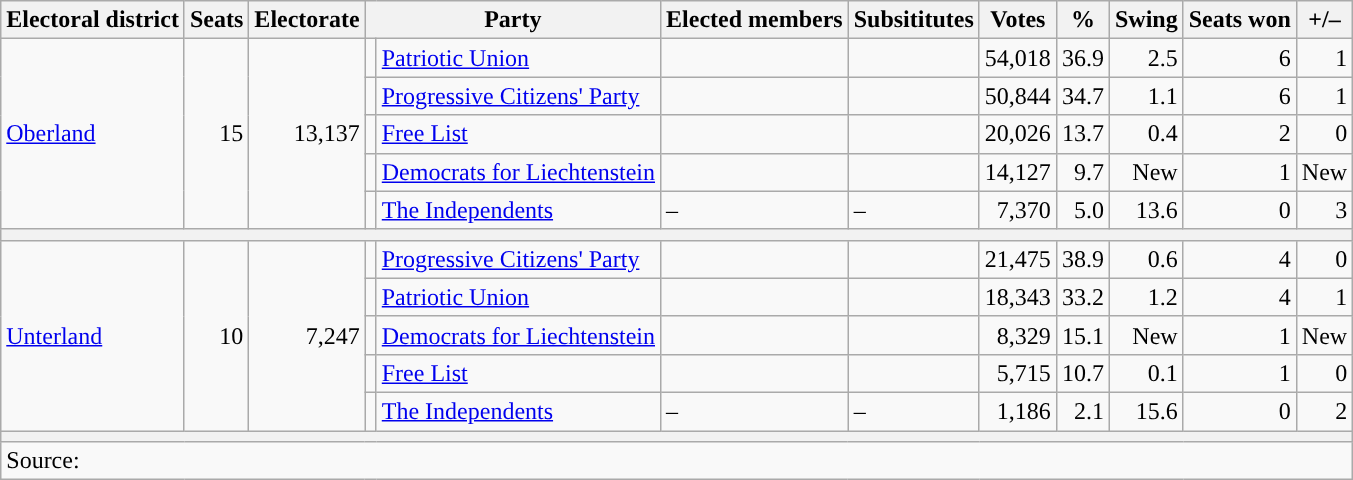<table class="wikitable">
<tr>
<th>Electoral district</th>
<th>Seats</th>
<th>Electorate</th>
<th colspan="2">Party</th>
<th>Elected members</th>
<th>Subsititutes</th>
<th>Votes</th>
<th>%</th>
<th>Swing</th>
<th>Seats won</th>
<th>+/–</th>
</tr>
<tr>
<td rowspan="5"><a href='#'>Oberland</a></td>
<td rowspan="5" align=right>15</td>
<td rowspan="5" align=right>13,137</td>
<td></td>
<td><a href='#'>Patriotic Union</a></td>
<td></td>
<td></td>
<td align=right>54,018</td>
<td align=right>36.9</td>
<td align=right> 2.5</td>
<td align=right>6</td>
<td align=right> 1</td>
</tr>
<tr>
<td></td>
<td><a href='#'>Progressive Citizens' Party</a></td>
<td></td>
<td></td>
<td align=right>50,844</td>
<td align=right>34.7</td>
<td align=right> 1.1</td>
<td align=right>6</td>
<td align=right> 1</td>
</tr>
<tr>
<td></td>
<td><a href='#'>Free List</a></td>
<td></td>
<td></td>
<td align=right>20,026</td>
<td align=right>13.7</td>
<td align=right> 0.4</td>
<td align=right>2</td>
<td align=right>0</td>
</tr>
<tr>
<td></td>
<td><a href='#'>Democrats for Liechtenstein</a></td>
<td></td>
<td></td>
<td align=right>14,127</td>
<td align=right>9.7</td>
<td align=right>New</td>
<td align=right>1</td>
<td align=right>New</td>
</tr>
<tr>
<td></td>
<td><a href='#'>The Independents</a></td>
<td>–</td>
<td>–</td>
<td align=right>7,370</td>
<td align=right>5.0</td>
<td align=right>13.6</td>
<td align=right>0</td>
<td align=right> 3</td>
</tr>
<tr>
<th colspan="12"></th>
</tr>
<tr>
<td rowspan="5"><a href='#'>Unterland</a></td>
<td rowspan="5" align=right>10</td>
<td rowspan="5" align=right>7,247</td>
<td></td>
<td><a href='#'>Progressive Citizens' Party</a></td>
<td></td>
<td></td>
<td align=right>21,475</td>
<td align=right>38.9</td>
<td align=right> 0.6</td>
<td align=right>4</td>
<td align=right>0</td>
</tr>
<tr>
<td></td>
<td><a href='#'>Patriotic Union</a></td>
<td></td>
<td></td>
<td align=right>18,343</td>
<td align=right>33.2</td>
<td align=right> 1.2</td>
<td align=right>4</td>
<td align=right> 1</td>
</tr>
<tr>
<td></td>
<td><a href='#'>Democrats for Liechtenstein</a></td>
<td></td>
<td></td>
<td align=right>8,329</td>
<td align=right>15.1</td>
<td align=right>New</td>
<td align=right>1</td>
<td align=right>New</td>
</tr>
<tr>
<td></td>
<td><a href='#'>Free List</a></td>
<td></td>
<td></td>
<td align=right>5,715</td>
<td align=right>10.7</td>
<td align=right> 0.1</td>
<td align=right>1</td>
<td align=right>0</td>
</tr>
<tr>
<td></td>
<td><a href='#'>The Independents</a></td>
<td>–</td>
<td>–</td>
<td align=right>1,186</td>
<td align=right>2.1</td>
<td align=right>15.6</td>
<td align=right>0</td>
<td align=right> 2</td>
</tr>
<tr>
<th colspan="12"></th>
</tr>
<tr>
<td colspan="12">Source: </td>
</tr>
</table>
